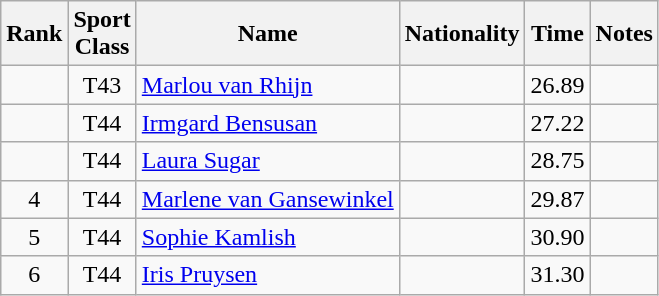<table class="wikitable sortable" style="text-align:center">
<tr>
<th>Rank</th>
<th>Sport<br>Class</th>
<th>Name</th>
<th>Nationality</th>
<th>Time</th>
<th>Notes</th>
</tr>
<tr>
<td></td>
<td>T43</td>
<td align=left><a href='#'>Marlou van Rhijn</a></td>
<td align=left></td>
<td>26.89</td>
<td></td>
</tr>
<tr>
<td></td>
<td>T44</td>
<td align=left><a href='#'>Irmgard Bensusan</a></td>
<td align=left></td>
<td>27.22</td>
<td></td>
</tr>
<tr>
<td></td>
<td>T44</td>
<td align=left><a href='#'>Laura Sugar</a></td>
<td align=left></td>
<td>28.75</td>
<td></td>
</tr>
<tr>
<td>4</td>
<td>T44</td>
<td align=left><a href='#'>Marlene van Gansewinkel</a></td>
<td align=left></td>
<td>29.87</td>
<td></td>
</tr>
<tr>
<td>5</td>
<td>T44</td>
<td align=left><a href='#'>Sophie Kamlish</a></td>
<td align=left></td>
<td>30.90</td>
<td></td>
</tr>
<tr>
<td>6</td>
<td>T44</td>
<td align=left><a href='#'>Iris Pruysen</a></td>
<td align=left></td>
<td>31.30</td>
<td></td>
</tr>
</table>
